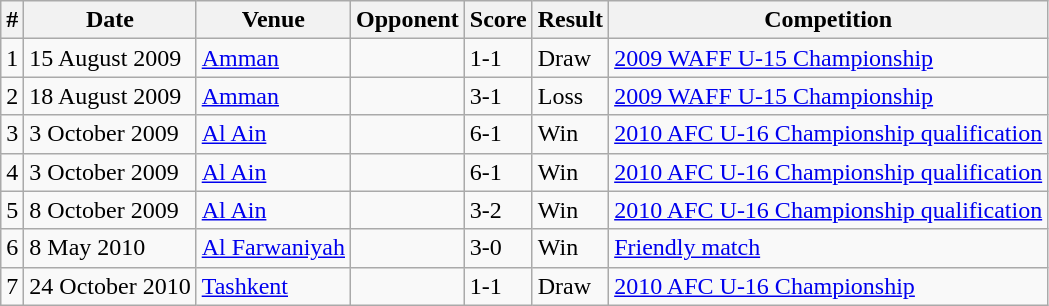<table class="wikitable">
<tr>
<th>#</th>
<th>Date</th>
<th>Venue</th>
<th>Opponent</th>
<th>Score</th>
<th>Result</th>
<th>Competition</th>
</tr>
<tr>
<td>1</td>
<td>15 August 2009</td>
<td><a href='#'>Amman</a></td>
<td></td>
<td>1-1</td>
<td>Draw</td>
<td><a href='#'>2009 WAFF U-15 Championship</a></td>
</tr>
<tr>
<td>2</td>
<td>18 August 2009</td>
<td><a href='#'>Amman</a></td>
<td></td>
<td>3-1</td>
<td>Loss</td>
<td><a href='#'>2009 WAFF U-15 Championship</a></td>
</tr>
<tr>
<td>3</td>
<td>3 October 2009</td>
<td><a href='#'>Al Ain</a></td>
<td></td>
<td>6-1</td>
<td>Win</td>
<td><a href='#'>2010 AFC U-16 Championship qualification</a></td>
</tr>
<tr>
<td>4</td>
<td>3 October 2009</td>
<td><a href='#'>Al Ain</a></td>
<td></td>
<td>6-1</td>
<td>Win</td>
<td><a href='#'>2010 AFC U-16 Championship qualification</a></td>
</tr>
<tr>
<td>5</td>
<td>8 October 2009</td>
<td><a href='#'>Al Ain</a></td>
<td></td>
<td>3-2</td>
<td>Win</td>
<td><a href='#'>2010 AFC U-16 Championship qualification</a></td>
</tr>
<tr>
<td>6</td>
<td>8 May 2010</td>
<td><a href='#'>Al Farwaniyah</a></td>
<td></td>
<td>3-0</td>
<td>Win</td>
<td><a href='#'>Friendly match</a></td>
</tr>
<tr>
<td>7</td>
<td>24 October 2010</td>
<td><a href='#'>Tashkent</a></td>
<td></td>
<td>1-1</td>
<td>Draw</td>
<td><a href='#'>2010 AFC U-16 Championship</a></td>
</tr>
</table>
